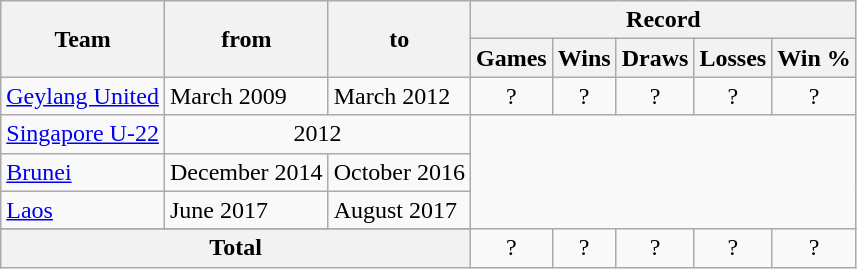<table class="wikitable" style="text-align: center">
<tr>
<th rowspan="2">Team</th>
<th rowspan="2">from</th>
<th rowspan="2">to</th>
<th colspan="5">Record</th>
</tr>
<tr>
<th>Games</th>
<th>Wins</th>
<th>Draws</th>
<th>Losses</th>
<th>Win %</th>
</tr>
<tr>
<td align="left"> <a href='#'>Geylang United</a></td>
<td align="left">March 2009</td>
<td align="left">March 2012</td>
<td>?</td>
<td>?</td>
<td>?</td>
<td>?</td>
<td>?</td>
</tr>
<tr>
<td align="left"> <a href='#'>Singapore U-22</a></td>
<td colspan="2">2012<br></td>
</tr>
<tr>
<td align="left"> <a href='#'>Brunei</a></td>
<td align="left">December 2014</td>
<td align="left">October 2016<br></td>
</tr>
<tr>
<td align="left"> <a href='#'>Laos</a></td>
<td align="left">June 2017<br></td>
<td align="left">August 2017<br></td>
</tr>
<tr>
</tr>
<tr>
<th colspan="3">Total</th>
<td>?</td>
<td>?</td>
<td>?</td>
<td>?</td>
<td>?</td>
</tr>
</table>
